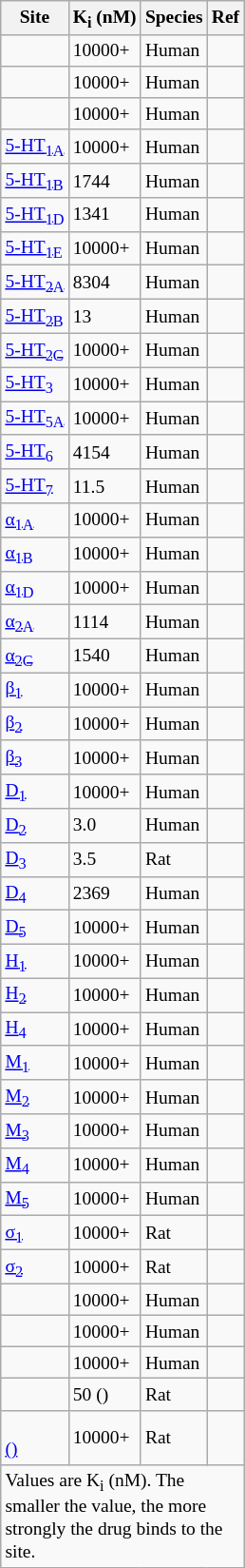<table class="wikitable floatright sortable" style="font-size:small;">
<tr>
<th>Site</th>
<th>K<sub>i</sub> (nM)</th>
<th>Species</th>
<th>Ref</th>
</tr>
<tr>
<td></td>
<td>10000+</td>
<td>Human</td>
<td></td>
</tr>
<tr>
<td></td>
<td>10000+</td>
<td>Human</td>
<td></td>
</tr>
<tr>
<td></td>
<td>10000+</td>
<td>Human</td>
<td></td>
</tr>
<tr>
<td><a href='#'>5-HT<sub>1A</sub></a></td>
<td>10000+</td>
<td>Human</td>
<td></td>
</tr>
<tr>
<td><a href='#'>5-HT<sub>1B</sub></a></td>
<td>1744</td>
<td>Human</td>
<td></td>
</tr>
<tr>
<td><a href='#'>5-HT<sub>1D</sub></a></td>
<td>1341</td>
<td>Human</td>
<td></td>
</tr>
<tr>
<td><a href='#'>5-HT<sub>1E</sub></a></td>
<td>10000+</td>
<td>Human</td>
<td></td>
</tr>
<tr>
<td><a href='#'>5-HT<sub>2A</sub></a></td>
<td>8304</td>
<td>Human</td>
<td></td>
</tr>
<tr>
<td><a href='#'>5-HT<sub>2B</sub></a></td>
<td>13</td>
<td>Human</td>
<td></td>
</tr>
<tr>
<td><a href='#'>5-HT<sub>2C</sub></a></td>
<td>10000+</td>
<td>Human</td>
<td></td>
</tr>
<tr>
<td><a href='#'>5-HT<sub>3</sub></a></td>
<td>10000+</td>
<td>Human</td>
<td></td>
</tr>
<tr>
<td><a href='#'>5-HT<sub>5A</sub></a></td>
<td>10000+</td>
<td>Human</td>
<td></td>
</tr>
<tr>
<td><a href='#'>5-HT<sub>6</sub></a></td>
<td>4154</td>
<td>Human</td>
<td></td>
</tr>
<tr>
<td><a href='#'>5-HT<sub>7</sub></a></td>
<td>11.5</td>
<td>Human</td>
<td></td>
</tr>
<tr>
<td><a href='#'>α<sub>1A</sub></a></td>
<td>10000+</td>
<td>Human</td>
<td></td>
</tr>
<tr>
<td><a href='#'>α<sub>1B</sub></a></td>
<td>10000+</td>
<td>Human</td>
<td></td>
</tr>
<tr>
<td><a href='#'>α<sub>1D</sub></a></td>
<td>10000+</td>
<td>Human</td>
<td></td>
</tr>
<tr>
<td><a href='#'>α<sub>2A</sub></a></td>
<td>1114</td>
<td>Human</td>
<td></td>
</tr>
<tr>
<td><a href='#'>α<sub>2C</sub></a></td>
<td>1540</td>
<td>Human</td>
<td></td>
</tr>
<tr>
<td><a href='#'>β<sub>1</sub></a></td>
<td>10000+</td>
<td>Human</td>
<td></td>
</tr>
<tr>
<td><a href='#'>β<sub>2</sub></a></td>
<td>10000+</td>
<td>Human</td>
<td></td>
</tr>
<tr>
<td><a href='#'>β<sub>3</sub></a></td>
<td>10000+</td>
<td>Human</td>
<td></td>
</tr>
<tr>
<td><a href='#'>D<sub>1</sub></a></td>
<td>10000+</td>
<td>Human</td>
<td></td>
</tr>
<tr>
<td><a href='#'>D<sub>2</sub></a></td>
<td>3.0</td>
<td>Human</td>
<td></td>
</tr>
<tr>
<td><a href='#'>D<sub>3</sub></a></td>
<td>3.5</td>
<td>Rat</td>
<td></td>
</tr>
<tr>
<td><a href='#'>D<sub>4</sub></a></td>
<td>2369</td>
<td>Human</td>
<td></td>
</tr>
<tr>
<td><a href='#'>D<sub>5</sub></a></td>
<td>10000+</td>
<td>Human</td>
<td></td>
</tr>
<tr>
<td><a href='#'>H<sub>1</sub></a></td>
<td>10000+</td>
<td>Human</td>
<td></td>
</tr>
<tr>
<td><a href='#'>H<sub>2</sub></a></td>
<td>10000+</td>
<td>Human</td>
<td></td>
</tr>
<tr>
<td><a href='#'>H<sub>4</sub></a></td>
<td>10000+</td>
<td>Human</td>
<td></td>
</tr>
<tr>
<td><a href='#'>M<sub>1</sub></a></td>
<td>10000+</td>
<td>Human</td>
<td></td>
</tr>
<tr>
<td><a href='#'>M<sub>2</sub></a></td>
<td>10000+</td>
<td>Human</td>
<td></td>
</tr>
<tr>
<td><a href='#'>M<sub>3</sub></a></td>
<td>10000+</td>
<td>Human</td>
<td></td>
</tr>
<tr>
<td><a href='#'>M<sub>4</sub></a></td>
<td>10000+</td>
<td>Human</td>
<td></td>
</tr>
<tr>
<td><a href='#'>M<sub>5</sub></a></td>
<td>10000+</td>
<td>Human</td>
<td></td>
</tr>
<tr>
<td><a href='#'>σ<sub>1</sub></a></td>
<td>10000+</td>
<td>Rat</td>
<td></td>
</tr>
<tr>
<td><a href='#'>σ<sub>2</sub></a></td>
<td>10000+</td>
<td>Rat</td>
<td></td>
</tr>
<tr>
<td></td>
<td>10000+</td>
<td>Human</td>
<td></td>
</tr>
<tr>
<td></td>
<td>10000+</td>
<td>Human</td>
<td></td>
</tr>
<tr>
<td></td>
<td>10000+</td>
<td>Human</td>
<td></td>
</tr>
<tr>
<td></td>
<td>50 ()</td>
<td>Rat</td>
<td></td>
</tr>
<tr>
<td><a href='#'><br>()</a></td>
<td>10000+</td>
<td>Rat</td>
<td></td>
</tr>
<tr class="sortbottom">
<td colspan="4" style="width: 1px;">Values are K<sub>i</sub> (nM). The smaller the value, the more strongly the drug binds to the site.</td>
</tr>
</table>
